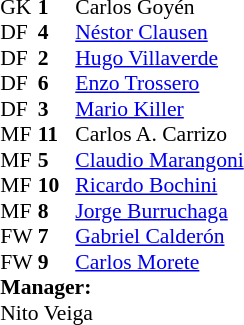<table cellspacing="0" cellpadding="0" style="font-size:90%; margin:0.2em auto;">
<tr>
<th width="25"></th>
<th width="25"></th>
</tr>
<tr>
<td>GK</td>
<td><strong>1</strong></td>
<td> Carlos Goyén</td>
</tr>
<tr>
<td>DF</td>
<td><strong>4</strong></td>
<td> <a href='#'>Néstor Clausen</a></td>
</tr>
<tr>
<td>DF</td>
<td><strong>2</strong></td>
<td> <a href='#'>Hugo Villaverde</a></td>
</tr>
<tr>
<td>DF</td>
<td><strong>6</strong></td>
<td> <a href='#'>Enzo Trossero</a></td>
</tr>
<tr>
<td>DF</td>
<td><strong>3</strong></td>
<td> <a href='#'>Mario Killer</a></td>
</tr>
<tr>
<td>MF</td>
<td><strong>11</strong></td>
<td> Carlos A. Carrizo</td>
</tr>
<tr>
<td>MF</td>
<td><strong>5</strong></td>
<td> <a href='#'>Claudio Marangoni</a></td>
</tr>
<tr>
<td>MF</td>
<td><strong>10</strong></td>
<td> <a href='#'>Ricardo Bochini</a></td>
</tr>
<tr>
<td>MF</td>
<td><strong>8</strong></td>
<td> <a href='#'>Jorge Burruchaga</a></td>
</tr>
<tr>
<td>FW</td>
<td><strong>7</strong></td>
<td> <a href='#'>Gabriel Calderón</a></td>
</tr>
<tr>
<td>FW</td>
<td><strong>9</strong></td>
<td> <a href='#'>Carlos Morete</a></td>
</tr>
<tr>
<td colspan=3><strong>Manager:</strong></td>
</tr>
<tr>
<td colspan=4> Nito Veiga</td>
</tr>
</table>
